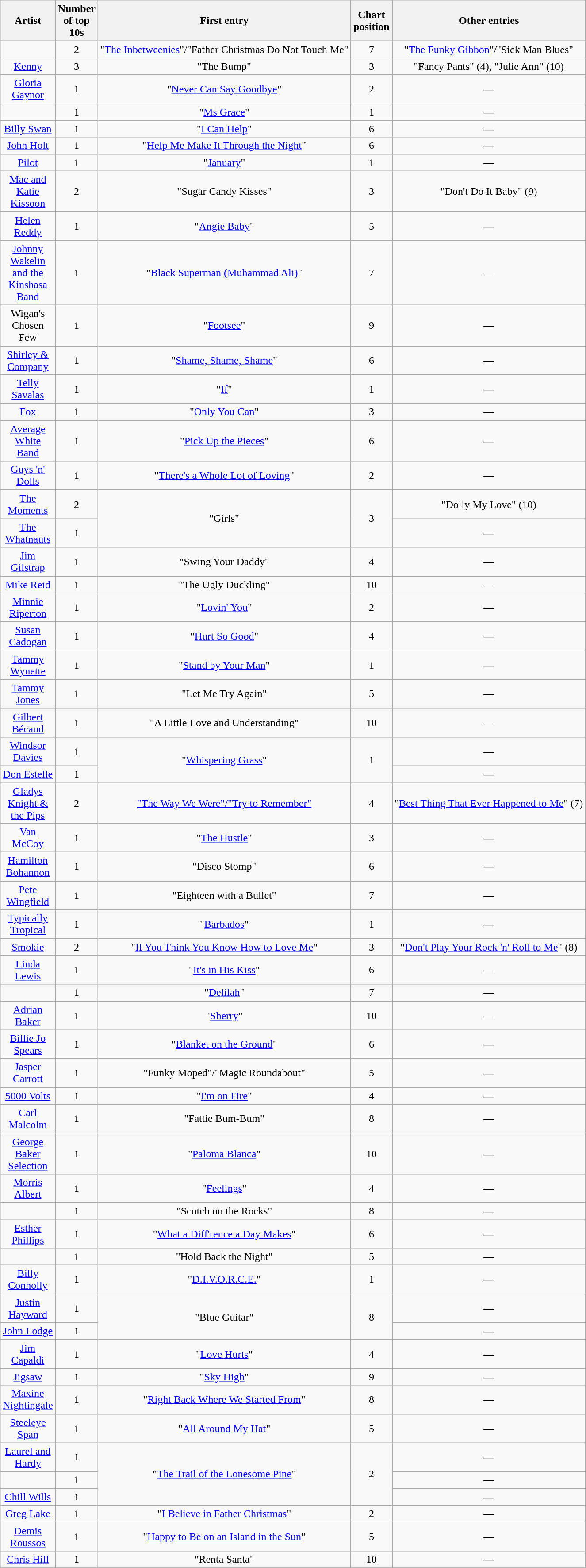<table class="wikitable sortable mw-collapsible mw-collapsed" style="text-align: center;">
<tr>
<th scope="col" style="width:55px;">Artist</th>
<th scope="col" style="width:55px;" data-sort-type="number">Number of top 10s</th>
<th scope="col" style="text-align:center;">First entry</th>
<th scope="col" style="width:55px;" data-sort-type="number">Chart position</th>
<th scope="col" style="text-align:center;">Other entries</th>
</tr>
<tr>
<td></td>
<td>2</td>
<td>"<a href='#'>The Inbetweenies</a>"/"Father Christmas Do Not Touch Me"</td>
<td>7</td>
<td>"<a href='#'>The Funky Gibbon</a>"/"Sick Man Blues"</td>
</tr>
<tr>
<td><a href='#'>Kenny</a></td>
<td>3</td>
<td>"The Bump"</td>
<td>3</td>
<td>"Fancy Pants" (4), "Julie Ann" (10)</td>
</tr>
<tr>
<td><a href='#'>Gloria Gaynor</a></td>
<td>1</td>
<td>"<a href='#'>Never Can Say Goodbye</a>"</td>
<td>2</td>
<td>—</td>
</tr>
<tr>
<td></td>
<td>1</td>
<td>"<a href='#'>Ms Grace</a>"</td>
<td>1</td>
<td>—</td>
</tr>
<tr>
<td><a href='#'>Billy Swan</a></td>
<td>1</td>
<td>"<a href='#'>I Can Help</a>"</td>
<td>6</td>
<td>—</td>
</tr>
<tr>
<td><a href='#'>John Holt</a></td>
<td>1</td>
<td>"<a href='#'>Help Me Make It Through the Night</a>"</td>
<td>6</td>
<td>—</td>
</tr>
<tr>
<td><a href='#'>Pilot</a></td>
<td>1</td>
<td>"<a href='#'>January</a>"</td>
<td>1</td>
<td>—</td>
</tr>
<tr>
<td><a href='#'>Mac and Katie Kissoon</a></td>
<td>2</td>
<td>"Sugar Candy Kisses"</td>
<td>3</td>
<td>"Don't Do It Baby" (9)</td>
</tr>
<tr>
<td><a href='#'>Helen Reddy</a></td>
<td>1</td>
<td>"<a href='#'>Angie Baby</a>"</td>
<td>5</td>
<td>—</td>
</tr>
<tr>
<td><a href='#'>Johnny Wakelin and the Kinshasa Band</a></td>
<td>1</td>
<td>"<a href='#'>Black Superman (Muhammad Ali)</a>"</td>
<td>7</td>
<td>—</td>
</tr>
<tr>
<td>Wigan's Chosen Few</td>
<td>1</td>
<td>"<a href='#'>Footsee</a>"</td>
<td>9</td>
<td>—</td>
</tr>
<tr>
<td><a href='#'>Shirley & Company</a></td>
<td>1</td>
<td>"<a href='#'>Shame, Shame, Shame</a>"</td>
<td>6</td>
<td>—</td>
</tr>
<tr>
<td><a href='#'>Telly Savalas</a></td>
<td>1</td>
<td>"<a href='#'>If</a>"</td>
<td>1</td>
<td>—</td>
</tr>
<tr>
<td><a href='#'>Fox</a></td>
<td>1</td>
<td>"<a href='#'>Only You Can</a>"</td>
<td>3</td>
<td>—</td>
</tr>
<tr>
<td><a href='#'>Average White Band</a></td>
<td>1</td>
<td>"<a href='#'>Pick Up the Pieces</a>"</td>
<td>6</td>
<td>—</td>
</tr>
<tr>
<td><a href='#'>Guys 'n' Dolls</a></td>
<td>1</td>
<td>"<a href='#'>There's a Whole Lot of Loving</a>"</td>
<td>2</td>
<td>—</td>
</tr>
<tr>
<td><a href='#'>The Moments</a></td>
<td>2</td>
<td rowspan="2" style="text-align:center">"Girls"</td>
<td rowspan="2" style="text-align:center">3</td>
<td>"Dolly My Love" (10)</td>
</tr>
<tr>
<td><a href='#'>The Whatnauts</a></td>
<td>1</td>
<td>—</td>
</tr>
<tr>
<td><a href='#'>Jim Gilstrap</a></td>
<td>1</td>
<td>"Swing Your Daddy"</td>
<td>4</td>
<td>—</td>
</tr>
<tr>
<td><a href='#'>Mike Reid</a></td>
<td>1</td>
<td>"The Ugly Duckling"</td>
<td>10</td>
<td>—</td>
</tr>
<tr>
<td><a href='#'>Minnie Riperton</a></td>
<td>1</td>
<td>"<a href='#'>Lovin' You</a>"</td>
<td>2</td>
<td>—</td>
</tr>
<tr>
<td><a href='#'>Susan Cadogan</a></td>
<td>1</td>
<td>"<a href='#'>Hurt So Good</a>"</td>
<td>4</td>
<td>—</td>
</tr>
<tr>
<td><a href='#'>Tammy Wynette</a></td>
<td>1</td>
<td>"<a href='#'>Stand by Your Man</a>"</td>
<td>1</td>
<td>—</td>
</tr>
<tr>
<td><a href='#'>Tammy Jones</a></td>
<td>1</td>
<td>"Let Me Try Again"</td>
<td>5</td>
<td>—</td>
</tr>
<tr>
<td><a href='#'>Gilbert Bécaud</a></td>
<td>1</td>
<td>"A Little Love and Understanding"</td>
<td>10</td>
<td>—</td>
</tr>
<tr>
<td><a href='#'>Windsor Davies</a></td>
<td>1</td>
<td rowspan="2" style="text-align:center">"<a href='#'>Whispering Grass</a>"</td>
<td rowspan="2" style="text-align:center">1</td>
<td>—</td>
</tr>
<tr>
<td><a href='#'>Don Estelle</a></td>
<td>1</td>
<td>—</td>
</tr>
<tr>
<td><a href='#'>Gladys Knight & the Pips</a></td>
<td>2</td>
<td><a href='#'>"The Way We Were"/"Try to Remember"</a></td>
<td>4</td>
<td>"<a href='#'>Best Thing That Ever Happened to Me</a>" (7)</td>
</tr>
<tr>
<td><a href='#'>Van McCoy</a></td>
<td>1</td>
<td>"<a href='#'>The Hustle</a>"</td>
<td>3</td>
<td>—</td>
</tr>
<tr>
<td><a href='#'>Hamilton Bohannon</a></td>
<td>1</td>
<td>"Disco Stomp"</td>
<td>6</td>
<td>—</td>
</tr>
<tr>
<td><a href='#'>Pete Wingfield</a></td>
<td>1</td>
<td>"Eighteen with a Bullet"</td>
<td>7</td>
<td>—</td>
</tr>
<tr>
<td><a href='#'>Typically Tropical</a></td>
<td>1</td>
<td>"<a href='#'>Barbados</a>"</td>
<td>1</td>
<td>—</td>
</tr>
<tr>
<td><a href='#'>Smokie</a></td>
<td>2</td>
<td>"<a href='#'>If You Think You Know How to Love Me</a>"</td>
<td>3</td>
<td>"<a href='#'>Don't Play Your Rock 'n' Roll to Me</a>" (8)</td>
</tr>
<tr>
<td><a href='#'>Linda Lewis</a></td>
<td>1</td>
<td>"<a href='#'>It's in His Kiss</a>"</td>
<td>6</td>
<td>—</td>
</tr>
<tr>
<td></td>
<td>1</td>
<td>"<a href='#'>Delilah</a>"</td>
<td>7</td>
<td>—</td>
</tr>
<tr>
<td><a href='#'>Adrian Baker</a></td>
<td>1</td>
<td>"<a href='#'>Sherry</a>"</td>
<td>10</td>
<td>—</td>
</tr>
<tr>
<td><a href='#'>Billie Jo Spears</a></td>
<td>1</td>
<td>"<a href='#'>Blanket on the Ground</a>"</td>
<td>6</td>
<td>—</td>
</tr>
<tr>
<td><a href='#'>Jasper Carrott</a></td>
<td>1</td>
<td>"Funky Moped"/"Magic Roundabout"</td>
<td>5</td>
<td>—</td>
</tr>
<tr>
<td><a href='#'>5000 Volts</a></td>
<td>1</td>
<td>"<a href='#'>I'm on Fire</a>"</td>
<td>4</td>
<td>—</td>
</tr>
<tr>
<td><a href='#'>Carl Malcolm</a></td>
<td>1</td>
<td>"Fattie Bum-Bum"</td>
<td>8</td>
<td>—</td>
</tr>
<tr>
<td><a href='#'>George Baker Selection</a></td>
<td>1</td>
<td>"<a href='#'>Paloma Blanca</a>"</td>
<td>10</td>
<td>—</td>
</tr>
<tr>
<td><a href='#'>Morris Albert</a></td>
<td>1</td>
<td>"<a href='#'>Feelings</a>"</td>
<td>4</td>
<td>—</td>
</tr>
<tr>
<td></td>
<td>1</td>
<td>"Scotch on the Rocks"</td>
<td>8</td>
<td>—</td>
</tr>
<tr>
<td><a href='#'>Esther Phillips</a></td>
<td>1</td>
<td>"<a href='#'>What a Diff'rence a Day Makes</a>"</td>
<td>6</td>
<td>—</td>
</tr>
<tr>
<td></td>
<td>1</td>
<td>"Hold Back the Night"</td>
<td>5</td>
<td>—</td>
</tr>
<tr>
<td><a href='#'>Billy Connolly</a></td>
<td>1</td>
<td>"<a href='#'>D.I.V.O.R.C.E.</a>"</td>
<td>1</td>
<td>—</td>
</tr>
<tr>
<td><a href='#'>Justin Hayward</a></td>
<td>1</td>
<td rowspan="2" style="text-align:center">"Blue Guitar"</td>
<td rowspan="2" style="text-align:center">8</td>
<td>—</td>
</tr>
<tr>
<td><a href='#'>John Lodge</a></td>
<td>1</td>
<td>—</td>
</tr>
<tr>
<td><a href='#'>Jim Capaldi</a></td>
<td>1</td>
<td>"<a href='#'>Love Hurts</a>"</td>
<td>4</td>
<td>—</td>
</tr>
<tr>
<td><a href='#'>Jigsaw</a></td>
<td>1</td>
<td>"<a href='#'>Sky High</a>"</td>
<td>9</td>
<td>—</td>
</tr>
<tr>
<td><a href='#'>Maxine Nightingale</a></td>
<td>1</td>
<td>"<a href='#'>Right Back Where We Started From</a>"</td>
<td>8</td>
<td>—</td>
</tr>
<tr>
<td><a href='#'>Steeleye Span</a></td>
<td>1</td>
<td>"<a href='#'>All Around My Hat</a>"</td>
<td>5</td>
<td>—</td>
</tr>
<tr>
<td><a href='#'>Laurel and Hardy</a></td>
<td>1</td>
<td rowspan="3" style="text-align:center">"<a href='#'>The Trail of the Lonesome Pine</a>"</td>
<td rowspan="3" style="text-align:center">2</td>
<td>—</td>
</tr>
<tr>
<td></td>
<td>1</td>
<td>—</td>
</tr>
<tr>
<td><a href='#'>Chill Wills</a></td>
<td>1</td>
<td>—</td>
</tr>
<tr>
<td><a href='#'>Greg Lake</a></td>
<td>1</td>
<td>"<a href='#'>I Believe in Father Christmas</a>"</td>
<td>2</td>
<td>—</td>
</tr>
<tr>
<td><a href='#'>Demis Roussos</a></td>
<td>1</td>
<td>"<a href='#'>Happy to Be on an Island in the Sun</a>"</td>
<td>5</td>
<td>—</td>
</tr>
<tr>
<td><a href='#'>Chris Hill</a></td>
<td>1</td>
<td>"Renta Santa"</td>
<td>10</td>
<td>—</td>
</tr>
<tr>
</tr>
</table>
